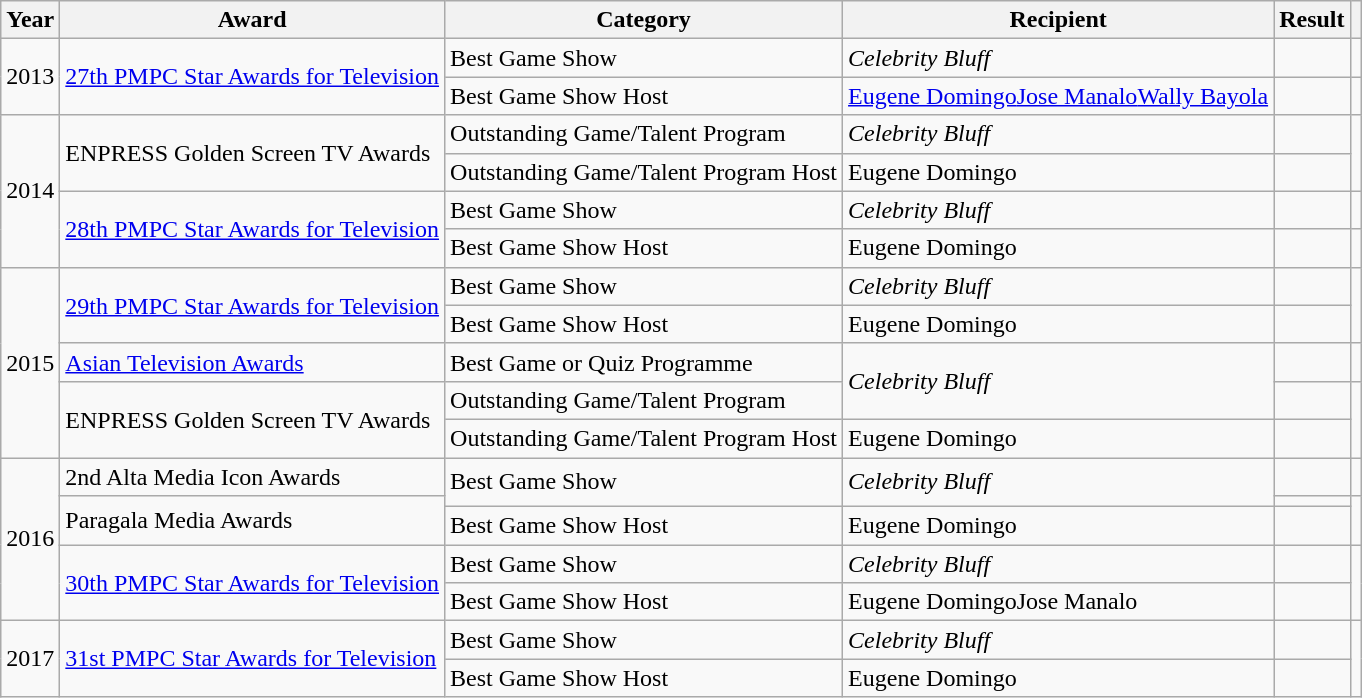<table class="wikitable">
<tr>
<th>Year</th>
<th>Award</th>
<th>Category</th>
<th>Recipient</th>
<th>Result</th>
<th></th>
</tr>
<tr>
<td rowspan=2>2013</td>
<td rowspan=2><a href='#'>27th PMPC Star Awards for Television</a></td>
<td>Best Game Show</td>
<td><em>Celebrity Bluff</em></td>
<td></td>
<td></td>
</tr>
<tr>
<td>Best Game Show Host</td>
<td><a href='#'>Eugene Domingo</a><a href='#'>Jose Manalo</a><a href='#'>Wally Bayola</a></td>
<td></td>
<td></td>
</tr>
<tr>
<td rowspan=4>2014</td>
<td rowspan=2>ENPRESS Golden Screen TV Awards</td>
<td>Outstanding Game/Talent Program</td>
<td><em>Celebrity Bluff</em></td>
<td></td>
<td rowspan=2></td>
</tr>
<tr>
<td>Outstanding Game/Talent Program Host</td>
<td>Eugene Domingo</td>
<td></td>
</tr>
<tr>
<td rowspan=2><a href='#'>28th PMPC Star Awards for Television</a></td>
<td>Best Game Show</td>
<td><em>Celebrity Bluff</em></td>
<td></td>
<td></td>
</tr>
<tr>
<td>Best Game Show Host</td>
<td>Eugene Domingo</td>
<td></td>
<td></td>
</tr>
<tr>
<td rowspan=5>2015</td>
<td rowspan=2><a href='#'>29th PMPC Star Awards for Television</a></td>
<td>Best Game Show</td>
<td><em>Celebrity Bluff</em></td>
<td></td>
<td rowspan=2></td>
</tr>
<tr>
<td>Best Game Show Host</td>
<td>Eugene Domingo</td>
<td></td>
</tr>
<tr>
<td><a href='#'>Asian Television Awards</a></td>
<td>Best Game or Quiz Programme</td>
<td rowspan=2><em>Celebrity Bluff</em></td>
<td></td>
<td></td>
</tr>
<tr>
<td rowspan=2>ENPRESS Golden Screen TV Awards</td>
<td>Outstanding Game/Talent Program</td>
<td></td>
<td rowspan=2></td>
</tr>
<tr>
<td>Outstanding Game/Talent Program Host</td>
<td>Eugene Domingo</td>
<td></td>
</tr>
<tr>
<td rowspan=5>2016</td>
<td>2nd Alta Media Icon Awards</td>
<td rowspan=2>Best Game Show</td>
<td rowspan=2><em>Celebrity Bluff</em></td>
<td></td>
<td></td>
</tr>
<tr>
<td rowspan=2>Paragala Media Awards</td>
<td></td>
<td rowspan=2></td>
</tr>
<tr>
<td>Best Game Show Host</td>
<td>Eugene Domingo</td>
<td></td>
</tr>
<tr>
<td rowspan=2><a href='#'>30th PMPC Star Awards for Television</a></td>
<td>Best Game Show</td>
<td><em>Celebrity Bluff</em></td>
<td></td>
<td rowspan=2></td>
</tr>
<tr>
<td>Best Game Show Host</td>
<td>Eugene DomingoJose Manalo</td>
<td></td>
</tr>
<tr>
<td rowspan=2>2017</td>
<td rowspan=2><a href='#'>31st PMPC Star Awards for Television</a></td>
<td>Best Game Show</td>
<td><em>Celebrity Bluff</em></td>
<td></td>
<td rowspan=2></td>
</tr>
<tr>
<td>Best Game Show Host</td>
<td>Eugene Domingo</td>
<td></td>
</tr>
</table>
